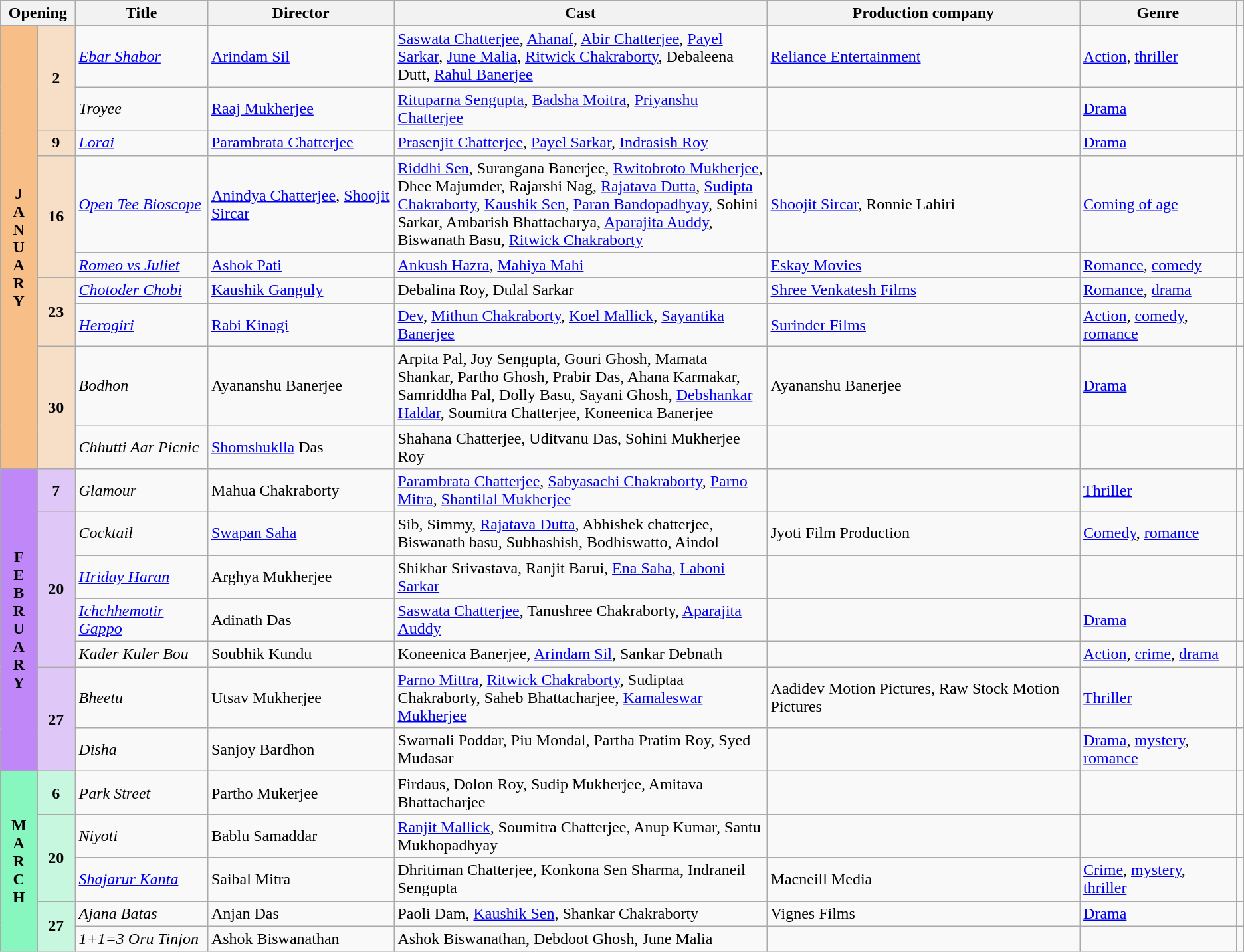<table class="wikitable sortable">
<tr>
<th colspan="2" style="width:6%;">Opening</th>
<th>Title</th>
<th style="width:15%;">Director</th>
<th style="width:30%;">Cast</th>
<th>Production company</th>
<th>Genre</th>
<th></th>
</tr>
<tr>
<th rowspan="9" style="text-align:center; background:#f7bf87">J<br>A<br>N<br>U<br>A<br>R<br>Y</th>
<td rowspan="2" style="text-align:center; background:#f7dfc7"><strong>2</strong></td>
<td><em><a href='#'>Ebar Shabor</a></em></td>
<td><a href='#'>Arindam Sil</a></td>
<td><a href='#'>Saswata Chatterjee</a>, <a href='#'>Ahanaf</a>, <a href='#'>Abir Chatterjee</a>, <a href='#'>Payel Sarkar</a>, <a href='#'>June Malia</a>, <a href='#'>Ritwick Chakraborty</a>, Debaleena Dutt, <a href='#'>Rahul Banerjee</a></td>
<td><a href='#'>Reliance Entertainment</a></td>
<td><a href='#'>Action</a>, <a href='#'>thriller</a></td>
<td></td>
</tr>
<tr>
<td><em>Troyee</em></td>
<td><a href='#'>Raaj Mukherjee</a></td>
<td><a href='#'>Rituparna Sengupta</a>, <a href='#'>Badsha Moitra</a>, <a href='#'>Priyanshu Chatterjee</a></td>
<td></td>
<td><a href='#'>Drama</a></td>
<td></td>
</tr>
<tr>
<td rowspan="1" style="text-align:center; background:#f7dfc7"><strong>9</strong></td>
<td><em><a href='#'>Lorai</a></em></td>
<td><a href='#'>Parambrata Chatterjee</a></td>
<td><a href='#'>Prasenjit Chatterjee</a>, <a href='#'>Payel Sarkar</a>, <a href='#'>Indrasish Roy</a></td>
<td></td>
<td><a href='#'>Drama</a></td>
<td></td>
</tr>
<tr>
<td rowspan="2" style="text-align:center; background:#f7dfc7"><strong>16</strong></td>
<td><em><a href='#'>Open Tee Bioscope</a></em></td>
<td><a href='#'>Anindya Chatterjee</a>, <a href='#'>Shoojit Sircar</a></td>
<td><a href='#'>Riddhi Sen</a>, Surangana Banerjee, <a href='#'>Rwitobroto Mukherjee</a>, Dhee Majumder, Rajarshi Nag, <a href='#'>Rajatava Dutta</a>, <a href='#'>Sudipta Chakraborty</a>, <a href='#'>Kaushik Sen</a>, <a href='#'>Paran Bandopadhyay</a>, Sohini Sarkar, Ambarish Bhattacharya, <a href='#'>Aparajita Auddy</a>, Biswanath Basu, <a href='#'>Ritwick Chakraborty</a></td>
<td><a href='#'>Shoojit Sircar</a>, Ronnie Lahiri</td>
<td><a href='#'>Coming of age</a></td>
<td></td>
</tr>
<tr>
<td><em><a href='#'>Romeo vs Juliet</a></em></td>
<td><a href='#'>Ashok Pati</a></td>
<td><a href='#'>Ankush Hazra</a>, <a href='#'>Mahiya Mahi</a></td>
<td><a href='#'>Eskay Movies</a></td>
<td><a href='#'>Romance</a>, <a href='#'>comedy</a></td>
<td></td>
</tr>
<tr>
<td rowspan="2" style="text-align:center; background:#f7dfc7"><strong>23</strong></td>
<td><em><a href='#'>Chotoder Chobi</a></em></td>
<td><a href='#'>Kaushik Ganguly</a></td>
<td>Debalina Roy, Dulal Sarkar</td>
<td><a href='#'>Shree Venkatesh Films</a></td>
<td><a href='#'>Romance</a>, <a href='#'>drama</a></td>
<td></td>
</tr>
<tr>
<td><em><a href='#'>Herogiri</a></em></td>
<td><a href='#'>Rabi Kinagi</a></td>
<td><a href='#'>Dev</a>, <a href='#'>Mithun Chakraborty</a>, <a href='#'>Koel Mallick</a>, <a href='#'>Sayantika Banerjee</a></td>
<td><a href='#'>Surinder Films</a></td>
<td><a href='#'>Action</a>, <a href='#'>comedy</a>, <a href='#'>romance</a></td>
<td></td>
</tr>
<tr>
<td rowspan="2" style="text-align:center; background:#f7dfc7"><strong>30</strong></td>
<td><em>Bodhon</em></td>
<td>Ayananshu Banerjee</td>
<td>Arpita Pal, Joy Sengupta, Gouri Ghosh, Mamata Shankar, Partho Ghosh, Prabir Das, Ahana Karmakar, Samriddha Pal, Dolly Basu, Sayani Ghosh, <a href='#'>Debshankar Haldar</a>, Soumitra Chatterjee, Koneenica Banerjee</td>
<td>Ayananshu Banerjee</td>
<td><a href='#'>Drama</a></td>
<td></td>
</tr>
<tr>
<td><em>Chhutti Aar Picnic</em></td>
<td><a href='#'>Shomshuklla</a> Das</td>
<td>Shahana Chatterjee, Uditvanu Das, Sohini Mukherjee Roy</td>
<td></td>
<td></td>
<td></td>
</tr>
<tr>
<th rowspan="7" style="text-align:center; background:#bf87f7">F<br>E<br>B<br>R<br>U<br>A<br>R<br>Y</th>
<td rowspan="1" style="text-align:center; background:#dfc7f7"><strong>7</strong></td>
<td><em>Glamour</em></td>
<td>Mahua Chakraborty</td>
<td><a href='#'>Parambrata Chatterjee</a>, <a href='#'>Sabyasachi Chakraborty</a>, <a href='#'>Parno Mitra</a>, <a href='#'>Shantilal Mukherjee</a></td>
<td></td>
<td><a href='#'>Thriller</a></td>
<td></td>
</tr>
<tr>
<td rowspan="4" style="text-align:center; background:#dfc7f7"><strong>20</strong></td>
<td><em>Cocktail</em></td>
<td><a href='#'>Swapan Saha</a></td>
<td>Sib, Simmy, <a href='#'>Rajatava Dutta</a>, Abhishek chatterjee, Biswanath basu, Subhashish, Bodhiswatto, Aindol</td>
<td>Jyoti Film Production</td>
<td><a href='#'>Comedy</a>, <a href='#'>romance</a></td>
<td></td>
</tr>
<tr>
<td><em><a href='#'>Hriday Haran</a></em></td>
<td>Arghya Mukherjee</td>
<td>Shikhar Srivastava, Ranjit Barui, <a href='#'>Ena Saha</a>, <a href='#'>Laboni Sarkar</a></td>
<td></td>
<td></td>
<td></td>
</tr>
<tr>
<td><em><a href='#'>Ichchhemotir Gappo</a></em></td>
<td>Adinath Das</td>
<td><a href='#'>Saswata Chatterjee</a>, Tanushree Chakraborty, <a href='#'>Aparajita Auddy</a></td>
<td></td>
<td><a href='#'>Drama</a></td>
<td></td>
</tr>
<tr>
<td><em>Kader Kuler Bou</em></td>
<td>Soubhik Kundu</td>
<td>Koneenica Banerjee, <a href='#'>Arindam Sil</a>, Sankar Debnath</td>
<td></td>
<td><a href='#'>Action</a>, <a href='#'>crime</a>, <a href='#'>drama</a></td>
<td></td>
</tr>
<tr>
<td rowspan="2" style="text-align:center; background:#dfc7f7"><strong>27</strong></td>
<td><em>Bheetu</em></td>
<td>Utsav Mukherjee</td>
<td><a href='#'>Parno Mittra</a>, <a href='#'>Ritwick Chakraborty</a>, Sudiptaa Chakraborty, Saheb Bhattacharjee, <a href='#'>Kamaleswar Mukherjee</a></td>
<td>Aadidev Motion Pictures, Raw Stock Motion Pictures</td>
<td><a href='#'>Thriller</a></td>
<td></td>
</tr>
<tr>
<td><em>Disha</em></td>
<td>Sanjoy Bardhon</td>
<td>Swarnali Poddar, Piu Mondal, Partha Pratim Roy, Syed Mudasar</td>
<td></td>
<td><a href='#'>Drama</a>, <a href='#'>mystery</a>, <a href='#'>romance</a></td>
<td></td>
</tr>
<tr>
<th rowspan="5" style="text-align:center; background:#87f7bf">M<br>A<br>R<br>C<br>H</th>
<td rowspan="1" style="text-align:center; background:#c7f7df"><strong>6</strong></td>
<td><em>Park Street</em></td>
<td>Partho Mukerjee</td>
<td>Firdaus, Dolon Roy, Sudip Mukherjee, Amitava Bhattacharjee</td>
<td></td>
<td></td>
<td></td>
</tr>
<tr>
<td rowspan="2" style="text-align:center; background:#c7f7df"><strong>20</strong></td>
<td><em>Niyoti</em></td>
<td>Bablu Samaddar</td>
<td><a href='#'>Ranjit Mallick</a>, Soumitra Chatterjee, Anup Kumar, Santu Mukhopadhyay</td>
<td></td>
<td></td>
<td></td>
</tr>
<tr>
<td><em><a href='#'>Shajarur Kanta</a></em></td>
<td>Saibal Mitra</td>
<td>Dhritiman Chatterjee, Konkona Sen Sharma, Indraneil Sengupta</td>
<td>Macneill Media</td>
<td><a href='#'>Crime</a>, <a href='#'>mystery</a>, <a href='#'>thriller</a></td>
<td></td>
</tr>
<tr>
<td rowspan="2" style="text-align:center; background:#c7f7df"><strong>27</strong></td>
<td><em>Ajana Batas</em></td>
<td>Anjan Das</td>
<td>Paoli Dam, <a href='#'>Kaushik Sen</a>, Shankar Chakraborty</td>
<td>Vignes Films</td>
<td><a href='#'>Drama</a></td>
<td></td>
</tr>
<tr>
<td><em>1+1=3 Oru Tinjon</em></td>
<td>Ashok Biswanathan</td>
<td>Ashok Biswanathan, Debdoot Ghosh, June Malia</td>
<td></td>
<td></td>
<td></td>
</tr>
</table>
